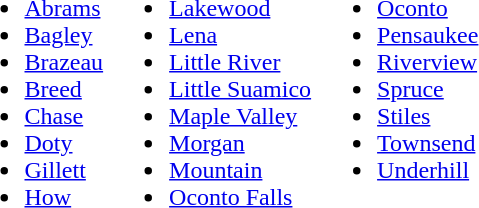<table>
<tr valign="top">
<td><br><ul><li><a href='#'>Abrams</a></li><li><a href='#'>Bagley</a></li><li><a href='#'>Brazeau</a></li><li><a href='#'>Breed</a></li><li><a href='#'>Chase</a></li><li><a href='#'>Doty</a></li><li><a href='#'>Gillett</a></li><li><a href='#'>How</a></li></ul></td>
<td><br><ul><li><a href='#'>Lakewood</a></li><li><a href='#'>Lena</a></li><li><a href='#'>Little River</a></li><li><a href='#'>Little Suamico</a></li><li><a href='#'>Maple Valley</a></li><li><a href='#'>Morgan</a></li><li><a href='#'>Mountain</a></li><li><a href='#'>Oconto Falls</a></li></ul></td>
<td><br><ul><li><a href='#'>Oconto</a></li><li><a href='#'>Pensaukee</a></li><li><a href='#'>Riverview</a></li><li><a href='#'>Spruce</a></li><li><a href='#'>Stiles</a></li><li><a href='#'>Townsend</a></li><li><a href='#'>Underhill</a></li></ul></td>
</tr>
</table>
